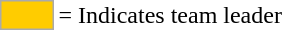<table>
<tr>
<td style="background-color:#FFCC00; border:1px solid #aaaaaa; width:2em;"></td>
<td>= Indicates team leader</td>
</tr>
</table>
